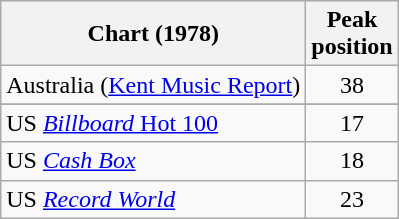<table class="wikitable sortable">
<tr>
<th>Chart (1978)</th>
<th>Peak<br>position</th>
</tr>
<tr>
<td>Australia (<a href='#'>Kent Music Report</a>)</td>
<td align="center">38</td>
</tr>
<tr>
</tr>
<tr>
</tr>
<tr>
</tr>
<tr>
</tr>
<tr>
</tr>
<tr>
</tr>
<tr>
<td>US <a href='#'><em>Billboard</em> Hot 100</a></td>
<td align="center">17</td>
</tr>
<tr>
<td>US <em><a href='#'>Cash Box</a></em></td>
<td align="center">18</td>
</tr>
<tr>
<td>US <em><a href='#'>Record World</a></em></td>
<td align="center">23</td>
</tr>
</table>
